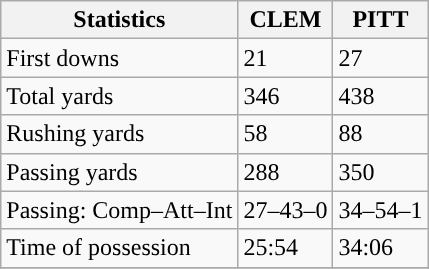<table class="wikitable" style="float: left;">
<tr>
<th>Statistics</th>
<th>CLEM</th>
<th>PITT</th>
</tr>
<tr>
<td>First downs</td>
<td>21</td>
<td>27</td>
</tr>
<tr>
<td>Total yards</td>
<td>346</td>
<td>438</td>
</tr>
<tr>
<td>Rushing yards</td>
<td>58</td>
<td>88</td>
</tr>
<tr>
<td>Passing yards</td>
<td>288</td>
<td>350</td>
</tr>
<tr>
<td>Passing: Comp–Att–Int</td>
<td>27–43–0</td>
<td>34–54–1</td>
</tr>
<tr>
<td>Time of possession</td>
<td>25:54</td>
<td>34:06</td>
</tr>
<tr>
</tr>
</table>
